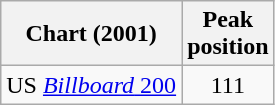<table class="wikitable">
<tr>
<th>Chart (2001)</th>
<th>Peak<br>position</th>
</tr>
<tr>
<td>US <a href='#'><em>Billboard</em> 200</a></td>
<td align="center">111</td>
</tr>
</table>
